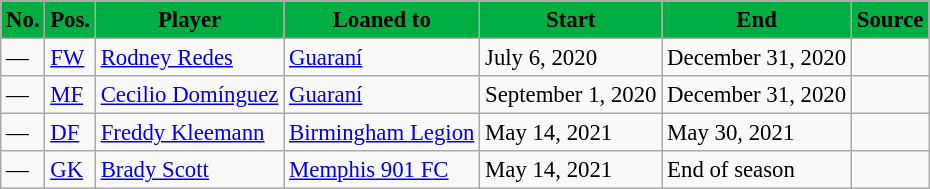<table class="wikitable sortable" style="text-align:center; font-size:95%; text-align:left;">
<tr>
<th style="background:#00AE42; color:#000000">No.</th>
<th style="background:#00AE42; color:#000000">Pos.</th>
<th style="background:#00AE42; color:#000000">Player</th>
<th style="background:#00AE42; color:#000000">Loaned to</th>
<th style="background:#00AE42; color:#000000">Start</th>
<th style="background:#00AE42; color:#000000">End</th>
<th style="background:#00AE42; color:#000000">Source</th>
</tr>
<tr>
<td>—</td>
<td><a href='#'>FW</a></td>
<td> <a href='#'>Rodney Redes</a></td>
<td> <a href='#'>Guaraní</a></td>
<td>July 6, 2020</td>
<td>December 31, 2020</td>
<td></td>
</tr>
<tr>
<td>—</td>
<td><a href='#'>MF</a></td>
<td> <a href='#'>Cecilio Domínguez</a></td>
<td> <a href='#'>Guaraní</a></td>
<td>September 1, 2020</td>
<td>December 31, 2020</td>
<td></td>
</tr>
<tr>
<td>—</td>
<td><a href='#'>DF</a></td>
<td> <a href='#'>Freddy Kleemann</a></td>
<td> <a href='#'>Birmingham Legion</a></td>
<td>May 14, 2021</td>
<td>May 30, 2021</td>
<td></td>
</tr>
<tr>
<td>—</td>
<td><a href='#'>GK</a></td>
<td> <a href='#'>Brady Scott</a></td>
<td> <a href='#'>Memphis 901 FC</a></td>
<td>May 14, 2021</td>
<td>End of season</td>
<td></td>
</tr>
</table>
